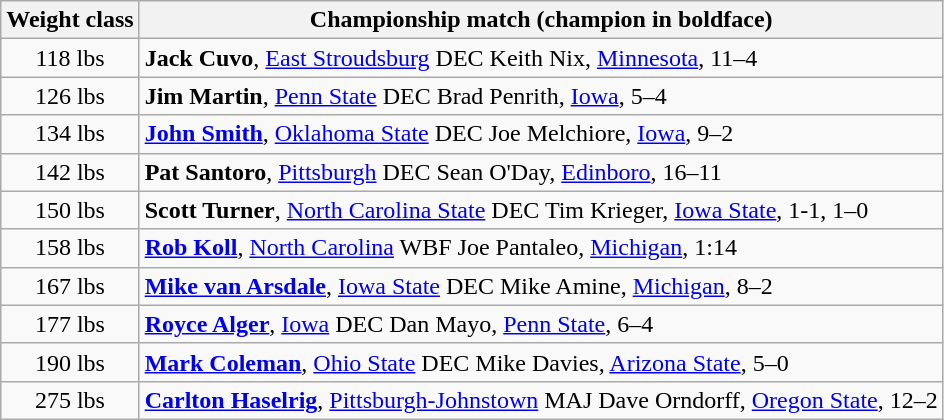<table class="wikitable" style="text-align:center">
<tr>
<th>Weight class</th>
<th>Championship match (champion in boldface)</th>
</tr>
<tr>
<td>118 lbs</td>
<td align=left><strong>Jack Cuvo</strong>, <a href='#'>East Stroudsburg</a> DEC Keith Nix, <a href='#'>Minnesota</a>, 11–4</td>
</tr>
<tr>
<td>126 lbs</td>
<td align=left><strong>Jim Martin</strong>, <a href='#'>Penn State</a> DEC Brad Penrith, <a href='#'>Iowa</a>, 5–4</td>
</tr>
<tr>
<td>134 lbs</td>
<td align=left><strong><a href='#'>John Smith</a></strong>, <a href='#'>Oklahoma State</a> DEC Joe Melchiore, <a href='#'>Iowa</a>, 9–2</td>
</tr>
<tr>
<td>142 lbs</td>
<td align=left><strong> Pat Santoro</strong>, <a href='#'>Pittsburgh</a> DEC Sean O'Day, <a href='#'>Edinboro</a>, 16–11</td>
</tr>
<tr>
<td>150 lbs</td>
<td align=left><strong>Scott Turner</strong>, <a href='#'>North Carolina State</a> DEC Tim Krieger, <a href='#'>Iowa State</a>, 1-1, 1–0</td>
</tr>
<tr>
<td>158 lbs</td>
<td align=left><strong><a href='#'>Rob Koll</a></strong>, <a href='#'>North Carolina</a> WBF Joe Pantaleo, <a href='#'>Michigan</a>, 1:14</td>
</tr>
<tr>
<td>167 lbs</td>
<td align=left><strong><a href='#'>Mike van Arsdale</a></strong>, <a href='#'>Iowa State</a> DEC Mike Amine, <a href='#'>Michigan</a>, 8–2</td>
</tr>
<tr>
<td>177 lbs</td>
<td align=left><strong><a href='#'>Royce Alger</a></strong>, <a href='#'>Iowa</a> DEC Dan Mayo, <a href='#'>Penn State</a>, 6–4</td>
</tr>
<tr>
<td>190 lbs</td>
<td align=left><strong><a href='#'>Mark Coleman</a></strong>, <a href='#'>Ohio State</a> DEC Mike Davies, <a href='#'>Arizona State</a>, 5–0</td>
</tr>
<tr>
<td>275 lbs</td>
<td align=left><strong><a href='#'>Carlton Haselrig</a></strong>, <a href='#'>Pittsburgh-Johnstown</a> MAJ Dave Orndorff, <a href='#'>Oregon State</a>, 12–2</td>
</tr>
</table>
